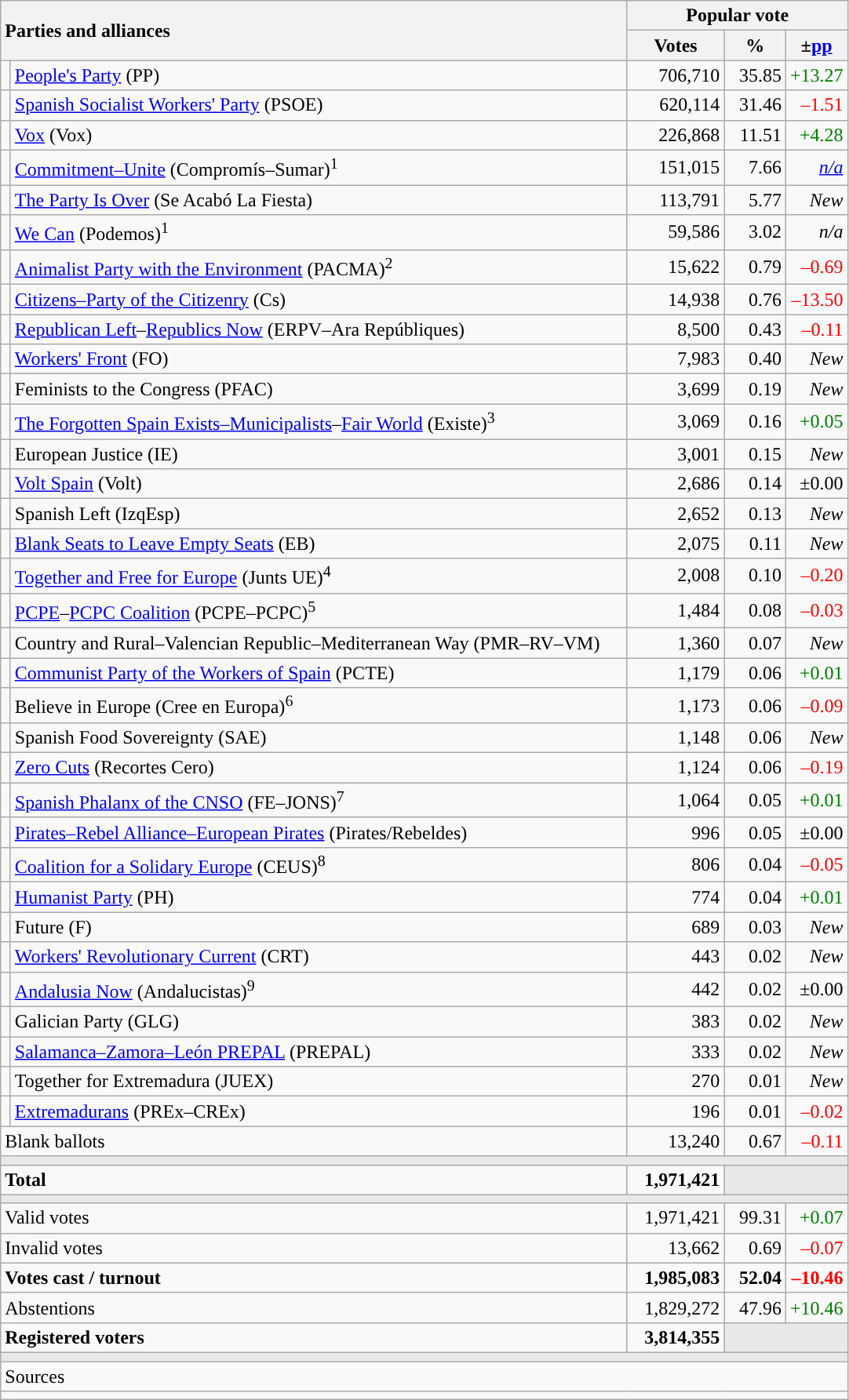<table class="wikitable" style="text-align:right;">
<tr>
<th style="text-align:left;" rowspan="2" colspan="2" width="525">Parties and alliances</th>
<th colspan="3">Popular vote</th>
</tr>
<tr bgcolor="#E9E9E9" align="center">
<th width="75">Votes</th>
<th width="45">%</th>
<th width="45">±<a href='#'>pp</a></th>
</tr>
<tr>
<td width="1" style="color:inherit;background:"></td>
<td align="left"><a href='#'>People's Party</a> (PP)</td>
<td>706,710</td>
<td>35.85</td>
<td style="color:green;">+13.27</td>
</tr>
<tr>
<td style="color:inherit;background:"></td>
<td align="left"><a href='#'>Spanish Socialist Workers' Party</a> (PSOE)</td>
<td>620,114</td>
<td>31.46</td>
<td style="color:red;">–1.51</td>
</tr>
<tr>
<td style="color:inherit;background:"></td>
<td align="left"><a href='#'>Vox</a> (Vox)</td>
<td>226,868</td>
<td>11.51</td>
<td style="color:green;">+4.28</td>
</tr>
<tr>
<td style="color:inherit;background:"></td>
<td align="left"><a href='#'>Commitment–Unite</a> (Compromís–Sumar)<sup>1</sup></td>
<td>151,015</td>
<td>7.66</td>
<td><em><a href='#'>n/a</a></em></td>
</tr>
<tr>
<td style="color:inherit;background:"></td>
<td align="left"><a href='#'>The Party Is Over</a> (Se Acabó La Fiesta)</td>
<td>113,791</td>
<td>5.77</td>
<td><em>New</em></td>
</tr>
<tr>
<td style="color:inherit;background:"></td>
<td align="left"><a href='#'>We Can</a> (Podemos)<sup>1</sup></td>
<td>59,586</td>
<td>3.02</td>
<td><em>n/a</em></td>
</tr>
<tr>
<td style="color:inherit;background:"></td>
<td align="left"><a href='#'>Animalist Party with the Environment</a> (PACMA)<sup>2</sup></td>
<td>15,622</td>
<td>0.79</td>
<td style="color:red;">–0.69</td>
</tr>
<tr>
<td style="color:inherit;background:"></td>
<td align="left"><a href='#'>Citizens–Party of the Citizenry</a> (Cs)</td>
<td>14,938</td>
<td>0.76</td>
<td style="color:red;">–13.50</td>
</tr>
<tr>
<td style="color:inherit;background:"></td>
<td align="left"><a href='#'>Republican Left</a>–<a href='#'>Republics Now</a> (ERPV–Ara Repúbliques)</td>
<td>8,500</td>
<td>0.43</td>
<td style="color:red;">–0.11</td>
</tr>
<tr>
<td style="color:inherit;background:"></td>
<td align="left"><a href='#'>Workers' Front</a> (FO)</td>
<td>7,983</td>
<td>0.40</td>
<td><em>New</em></td>
</tr>
<tr>
<td style="color:inherit;background:"></td>
<td align="left">Feminists to the Congress (PFAC)</td>
<td>3,699</td>
<td>0.19</td>
<td><em>New</em></td>
</tr>
<tr>
<td style="color:inherit;background:"></td>
<td align="left"><a href='#'>The Forgotten Spain Exists–Municipalists</a>–<a href='#'>Fair World</a> (Existe)<sup>3</sup></td>
<td>3,069</td>
<td>0.16</td>
<td style="color:green;">+0.05</td>
</tr>
<tr>
<td style="color:inherit;background:"></td>
<td align="left">European Justice (IE)</td>
<td>3,001</td>
<td>0.15</td>
<td><em>New</em></td>
</tr>
<tr>
<td style="color:inherit;background:"></td>
<td align="left"><a href='#'>Volt Spain</a> (Volt)</td>
<td>2,686</td>
<td>0.14</td>
<td>±0.00</td>
</tr>
<tr>
<td style="color:inherit;background:"></td>
<td align="left">Spanish Left (IzqEsp)</td>
<td>2,652</td>
<td>0.13</td>
<td><em>New</em></td>
</tr>
<tr>
<td style="color:inherit;background:"></td>
<td align="left"><a href='#'>Blank Seats to Leave Empty Seats</a> (EB)</td>
<td>2,075</td>
<td>0.11</td>
<td><em>New</em></td>
</tr>
<tr>
<td style="color:inherit;background:"></td>
<td align="left"><a href='#'>Together and Free for Europe</a> (Junts UE)<sup>4</sup></td>
<td>2,008</td>
<td>0.10</td>
<td style="color:red;">–0.20</td>
</tr>
<tr>
<td style="color:inherit;background:"></td>
<td align="left"><a href='#'>PCPE</a>–<a href='#'>PCPC Coalition</a> (PCPE–PCPC)<sup>5</sup></td>
<td>1,484</td>
<td>0.08</td>
<td style="color:red;">–0.03</td>
</tr>
<tr>
<td style="color:inherit;background:"></td>
<td align="left">Country and Rural–Valencian Republic–Mediterranean Way (PMR–RV–VM)</td>
<td>1,360</td>
<td>0.07</td>
<td><em>New</em></td>
</tr>
<tr>
<td style="color:inherit;background:"></td>
<td align="left"><a href='#'>Communist Party of the Workers of Spain</a> (PCTE)</td>
<td>1,179</td>
<td>0.06</td>
<td style="color:green;">+0.01</td>
</tr>
<tr>
<td style="color:inherit;background:"></td>
<td align="left">Believe in Europe (Cree en Europa)<sup>6</sup></td>
<td>1,173</td>
<td>0.06</td>
<td style="color:red;">–0.09</td>
</tr>
<tr>
<td style="color:inherit;background:"></td>
<td align="left">Spanish Food Sovereignty (SAE)</td>
<td>1,148</td>
<td>0.06</td>
<td><em>New</em></td>
</tr>
<tr>
<td style="color:inherit;background:"></td>
<td align="left"><a href='#'>Zero Cuts</a> (Recortes Cero)</td>
<td>1,124</td>
<td>0.06</td>
<td style="color:red;">–0.19</td>
</tr>
<tr>
<td style="color:inherit;background:"></td>
<td align="left"><a href='#'>Spanish Phalanx of the CNSO</a> (FE–JONS)<sup>7</sup></td>
<td>1,064</td>
<td>0.05</td>
<td style="color:green;">+0.01</td>
</tr>
<tr>
<td style="color:inherit;background:"></td>
<td align="left"><a href='#'>Pirates–Rebel Alliance–European Pirates</a> (Pirates/Rebeldes)</td>
<td>996</td>
<td>0.05</td>
<td>±0.00</td>
</tr>
<tr>
<td style="color:inherit;background:"></td>
<td align="left"><a href='#'>Coalition for a Solidary Europe</a> (CEUS)<sup>8</sup></td>
<td>806</td>
<td>0.04</td>
<td style="color:red;">–0.05</td>
</tr>
<tr>
<td style="color:inherit;background:"></td>
<td align="left"><a href='#'>Humanist Party</a> (PH)</td>
<td>774</td>
<td>0.04</td>
<td style="color:green;">+0.01</td>
</tr>
<tr>
<td style="color:inherit;background:"></td>
<td align="left">Future (F)</td>
<td>689</td>
<td>0.03</td>
<td><em>New</em></td>
</tr>
<tr>
<td style="color:inherit;background:"></td>
<td align="left"><a href='#'>Workers' Revolutionary Current</a> (CRT)</td>
<td>443</td>
<td>0.02</td>
<td><em>New</em></td>
</tr>
<tr>
<td style="color:inherit;background:"></td>
<td align="left"><a href='#'>Andalusia Now</a> (Andalucistas)<sup>9</sup></td>
<td>442</td>
<td>0.02</td>
<td>±0.00</td>
</tr>
<tr>
<td style="color:inherit;background:"></td>
<td align="left">Galician Party (GLG)</td>
<td>383</td>
<td>0.02</td>
<td><em>New</em></td>
</tr>
<tr>
<td style="color:inherit;background:"></td>
<td align="left"><a href='#'>Salamanca–Zamora–León PREPAL</a> (PREPAL)</td>
<td>333</td>
<td>0.02</td>
<td><em>New</em></td>
</tr>
<tr>
<td style="color:inherit;background:"></td>
<td align="left">Together for Extremadura (JUEX)</td>
<td>270</td>
<td>0.01</td>
<td><em>New</em></td>
</tr>
<tr>
<td style="color:inherit;background:"></td>
<td align="left"><a href='#'>Extremadurans</a> (PREx–CREx)</td>
<td>196</td>
<td>0.01</td>
<td style="color:red;">–0.02</td>
</tr>
<tr>
<td align="left" colspan="2">Blank ballots</td>
<td>13,240</td>
<td>0.67</td>
<td style="color:red;">–0.11</td>
</tr>
<tr>
<td colspan="5" bgcolor="#E9E9E9"></td>
</tr>
<tr style="font-weight:bold;">
<td align="left" colspan="2">Total</td>
<td>1,971,421</td>
<td bgcolor="#E9E9E9" colspan="2"></td>
</tr>
<tr>
<td colspan="5" bgcolor="#E9E9E9"></td>
</tr>
<tr>
<td align="left" colspan="2">Valid votes</td>
<td>1,971,421</td>
<td>99.31</td>
<td style="color:green;">+0.07</td>
</tr>
<tr>
<td align="left" colspan="2">Invalid votes</td>
<td>13,662</td>
<td>0.69</td>
<td style="color:red;">–0.07</td>
</tr>
<tr style="font-weight:bold;">
<td align="left" colspan="2">Votes cast / turnout</td>
<td>1,985,083</td>
<td>52.04</td>
<td style="color:red;">–10.46</td>
</tr>
<tr>
<td align="left" colspan="2">Abstentions</td>
<td>1,829,272</td>
<td>47.96</td>
<td style="color:green;">+10.46</td>
</tr>
<tr style="font-weight:bold;">
<td align="left" colspan="2">Registered voters</td>
<td>3,814,355</td>
<td bgcolor="#E9E9E9" colspan="2"></td>
</tr>
<tr>
<td colspan="5" bgcolor="#E9E9E9"></td>
</tr>
<tr>
<td align="left" colspan="5">Sources</td>
</tr>
<tr>
<td colspan="5" style="text-align:left; max-width:790px;"></td>
</tr>
</table>
